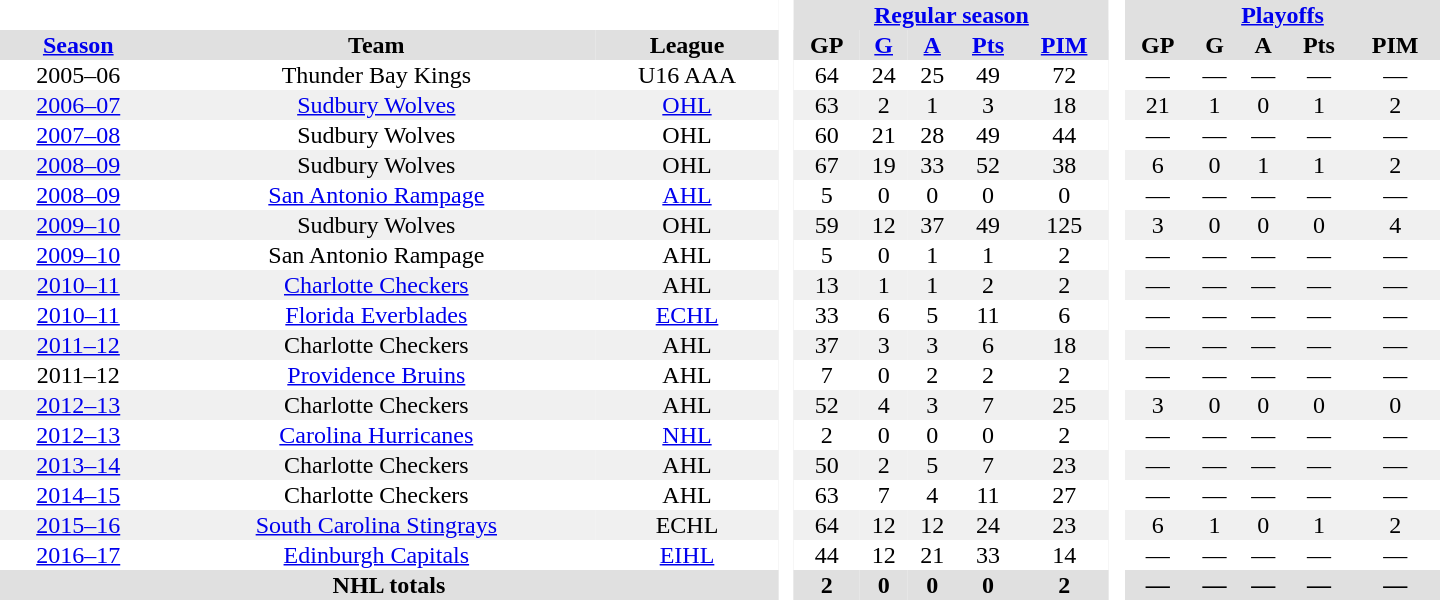<table border="0" cellpadding="1" cellspacing="0" style="text-align:center; width:60em">
<tr bgcolor="#e0e0e0">
<th colspan="3" bgcolor="#ffffff"> </th>
<th rowspan="99" bgcolor="#ffffff"> </th>
<th colspan="5"><a href='#'>Regular season</a></th>
<th rowspan="99" bgcolor="#ffffff"> </th>
<th colspan="5"><a href='#'>Playoffs</a></th>
</tr>
<tr bgcolor="#e0e0e0">
<th><a href='#'>Season</a></th>
<th>Team</th>
<th>League</th>
<th>GP</th>
<th><a href='#'>G</a></th>
<th><a href='#'>A</a></th>
<th><a href='#'>Pts</a></th>
<th><a href='#'>PIM</a></th>
<th>GP</th>
<th>G</th>
<th>A</th>
<th>Pts</th>
<th>PIM</th>
</tr>
<tr>
<td>2005–06</td>
<td>Thunder Bay Kings</td>
<td>U16 AAA</td>
<td>64</td>
<td>24</td>
<td>25</td>
<td>49</td>
<td>72</td>
<td>—</td>
<td>—</td>
<td>—</td>
<td>—</td>
<td>—</td>
</tr>
<tr bgcolor="#f0f0f0">
<td><a href='#'>2006–07</a></td>
<td><a href='#'>Sudbury Wolves</a></td>
<td><a href='#'>OHL</a></td>
<td>63</td>
<td>2</td>
<td>1</td>
<td>3</td>
<td>18</td>
<td>21</td>
<td>1</td>
<td>0</td>
<td>1</td>
<td>2</td>
</tr>
<tr>
<td><a href='#'>2007–08</a></td>
<td>Sudbury Wolves</td>
<td>OHL</td>
<td>60</td>
<td>21</td>
<td>28</td>
<td>49</td>
<td>44</td>
<td>—</td>
<td>—</td>
<td>—</td>
<td>—</td>
<td>—</td>
</tr>
<tr bgcolor="#f0f0f0">
<td><a href='#'>2008–09</a></td>
<td>Sudbury Wolves</td>
<td>OHL</td>
<td>67</td>
<td>19</td>
<td>33</td>
<td>52</td>
<td>38</td>
<td>6</td>
<td>0</td>
<td>1</td>
<td>1</td>
<td>2</td>
</tr>
<tr>
<td><a href='#'>2008–09</a></td>
<td><a href='#'>San Antonio Rampage</a></td>
<td><a href='#'>AHL</a></td>
<td>5</td>
<td>0</td>
<td>0</td>
<td>0</td>
<td>0</td>
<td>—</td>
<td>—</td>
<td>—</td>
<td>—</td>
<td>—</td>
</tr>
<tr bgcolor="#f0f0f0">
<td><a href='#'>2009–10</a></td>
<td>Sudbury Wolves</td>
<td>OHL</td>
<td>59</td>
<td>12</td>
<td>37</td>
<td>49</td>
<td>125</td>
<td>3</td>
<td>0</td>
<td>0</td>
<td>0</td>
<td>4</td>
</tr>
<tr>
<td><a href='#'>2009–10</a></td>
<td>San Antonio Rampage</td>
<td>AHL</td>
<td>5</td>
<td>0</td>
<td>1</td>
<td>1</td>
<td>2</td>
<td>—</td>
<td>—</td>
<td>—</td>
<td>—</td>
<td>—</td>
</tr>
<tr bgcolor="#f0f0f0">
<td><a href='#'>2010–11</a></td>
<td><a href='#'>Charlotte Checkers</a></td>
<td>AHL</td>
<td>13</td>
<td>1</td>
<td>1</td>
<td>2</td>
<td>2</td>
<td>—</td>
<td>—</td>
<td>—</td>
<td>—</td>
<td>—</td>
</tr>
<tr>
<td><a href='#'>2010–11</a></td>
<td><a href='#'>Florida Everblades</a></td>
<td><a href='#'>ECHL</a></td>
<td>33</td>
<td>6</td>
<td>5</td>
<td>11</td>
<td>6</td>
<td>—</td>
<td>—</td>
<td>—</td>
<td>—</td>
<td>—</td>
</tr>
<tr bgcolor="#f0f0f0">
<td><a href='#'>2011–12</a></td>
<td>Charlotte Checkers</td>
<td>AHL</td>
<td>37</td>
<td>3</td>
<td>3</td>
<td>6</td>
<td>18</td>
<td>—</td>
<td>—</td>
<td>—</td>
<td>—</td>
<td>—</td>
</tr>
<tr>
<td>2011–12</td>
<td><a href='#'>Providence Bruins</a></td>
<td>AHL</td>
<td>7</td>
<td>0</td>
<td>2</td>
<td>2</td>
<td>2</td>
<td>—</td>
<td>—</td>
<td>—</td>
<td>—</td>
<td>—</td>
</tr>
<tr bgcolor="#f0f0f0">
<td><a href='#'>2012–13</a></td>
<td>Charlotte Checkers</td>
<td>AHL</td>
<td>52</td>
<td>4</td>
<td>3</td>
<td>7</td>
<td>25</td>
<td>3</td>
<td>0</td>
<td>0</td>
<td>0</td>
<td>0</td>
</tr>
<tr>
<td><a href='#'>2012–13</a></td>
<td><a href='#'>Carolina Hurricanes</a></td>
<td><a href='#'>NHL</a></td>
<td>2</td>
<td>0</td>
<td>0</td>
<td>0</td>
<td>2</td>
<td>—</td>
<td>—</td>
<td>—</td>
<td>—</td>
<td>—</td>
</tr>
<tr bgcolor="#f0f0f0">
<td><a href='#'>2013–14</a></td>
<td>Charlotte Checkers</td>
<td>AHL</td>
<td>50</td>
<td>2</td>
<td>5</td>
<td>7</td>
<td>23</td>
<td>—</td>
<td>—</td>
<td>—</td>
<td>—</td>
<td>—</td>
</tr>
<tr>
<td><a href='#'>2014–15</a></td>
<td>Charlotte Checkers</td>
<td>AHL</td>
<td>63</td>
<td>7</td>
<td>4</td>
<td>11</td>
<td>27</td>
<td>—</td>
<td>—</td>
<td>—</td>
<td>—</td>
<td>—</td>
</tr>
<tr bgcolor="#f0f0f0">
<td><a href='#'>2015–16</a></td>
<td><a href='#'>South Carolina Stingrays</a></td>
<td>ECHL</td>
<td>64</td>
<td>12</td>
<td>12</td>
<td>24</td>
<td>23</td>
<td>6</td>
<td>1</td>
<td>0</td>
<td>1</td>
<td>2</td>
</tr>
<tr>
<td><a href='#'>2016–17</a></td>
<td><a href='#'>Edinburgh Capitals</a></td>
<td><a href='#'>EIHL</a></td>
<td>44</td>
<td>12</td>
<td>21</td>
<td>33</td>
<td>14</td>
<td>—</td>
<td>—</td>
<td>—</td>
<td>—</td>
<td>—</td>
</tr>
<tr bgcolor="#e0e0e0">
<th colspan="3">NHL totals</th>
<th>2</th>
<th>0</th>
<th>0</th>
<th>0</th>
<th>2</th>
<th>—</th>
<th>—</th>
<th>—</th>
<th>—</th>
<th>—</th>
</tr>
</table>
